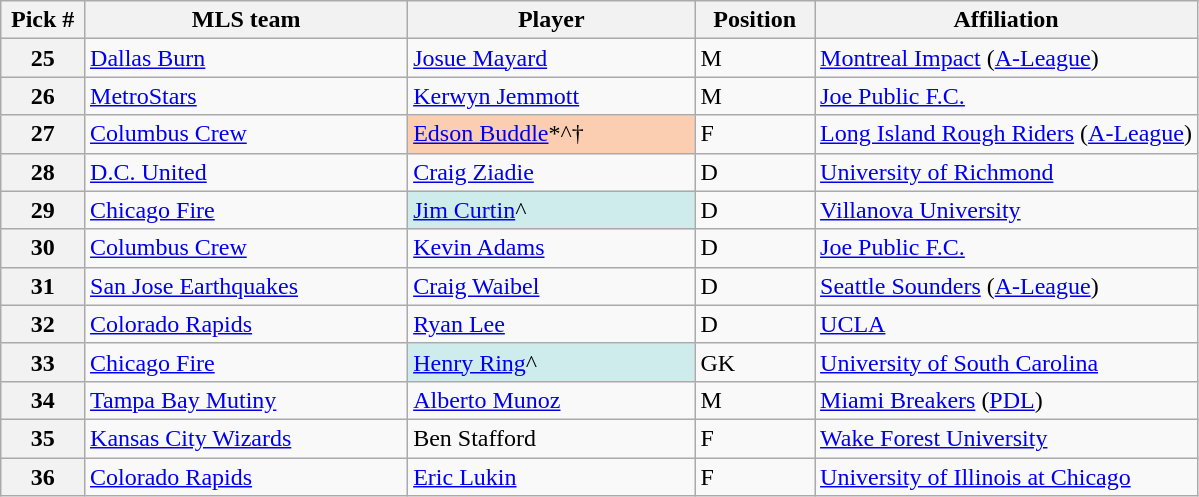<table class="wikitable sortable">
<tr>
<th width=7%>Pick #</th>
<th width=27%>MLS team</th>
<th width=24%>Player</th>
<th width=10%>Position</th>
<th width=33%>Affiliation</th>
</tr>
<tr>
<th>25</th>
<td><a href='#'>Dallas Burn</a></td>
<td><a href='#'>Josue Mayard</a></td>
<td>M</td>
<td><a href='#'>Montreal Impact</a> (<a href='#'>A-League</a>)</td>
</tr>
<tr>
<th>26</th>
<td><a href='#'>MetroStars</a></td>
<td><a href='#'>Kerwyn Jemmott</a></td>
<td>M</td>
<td><a href='#'>Joe Public F.C.</a></td>
</tr>
<tr>
<th>27</th>
<td><a href='#'>Columbus Crew</a></td>
<td bgcolor="#FBCEB1"><a href='#'>Edson Buddle</a>*^†</td>
<td>F</td>
<td><a href='#'>Long Island Rough Riders</a> (<a href='#'>A-League</a>)</td>
</tr>
<tr>
<th>28</th>
<td><a href='#'>D.C. United</a></td>
<td><a href='#'>Craig Ziadie</a></td>
<td>D</td>
<td><a href='#'>University of Richmond</a></td>
</tr>
<tr>
<th>29</th>
<td><a href='#'>Chicago Fire</a></td>
<td style="background:#CFECEC"><a href='#'>Jim Curtin</a>^</td>
<td>D</td>
<td><a href='#'>Villanova University</a></td>
</tr>
<tr>
<th>30</th>
<td><a href='#'>Columbus Crew</a></td>
<td><a href='#'>Kevin Adams</a></td>
<td>D</td>
<td><a href='#'>Joe Public F.C.</a></td>
</tr>
<tr>
<th>31</th>
<td><a href='#'>San Jose Earthquakes</a></td>
<td><a href='#'>Craig Waibel</a></td>
<td>D</td>
<td><a href='#'>Seattle Sounders</a> (<a href='#'>A-League</a>)</td>
</tr>
<tr>
<th>32</th>
<td><a href='#'>Colorado Rapids</a></td>
<td><a href='#'>Ryan Lee</a></td>
<td>D</td>
<td><a href='#'>UCLA</a></td>
</tr>
<tr>
<th>33</th>
<td><a href='#'>Chicago Fire</a></td>
<td style="background:#CFECEC"><a href='#'>Henry Ring</a>^</td>
<td>GK</td>
<td><a href='#'>University of South Carolina</a></td>
</tr>
<tr>
<th>34</th>
<td><a href='#'>Tampa Bay Mutiny</a></td>
<td><a href='#'>Alberto Munoz</a></td>
<td>M</td>
<td><a href='#'>Miami Breakers</a> (<a href='#'>PDL</a>)</td>
</tr>
<tr>
<th>35</th>
<td><a href='#'>Kansas City Wizards</a></td>
<td>Ben Stafford</td>
<td>F</td>
<td><a href='#'>Wake Forest University</a></td>
</tr>
<tr>
<th>36</th>
<td><a href='#'>Colorado Rapids</a></td>
<td><a href='#'>Eric Lukin</a></td>
<td>F</td>
<td><a href='#'>University of Illinois at Chicago</a></td>
</tr>
</table>
